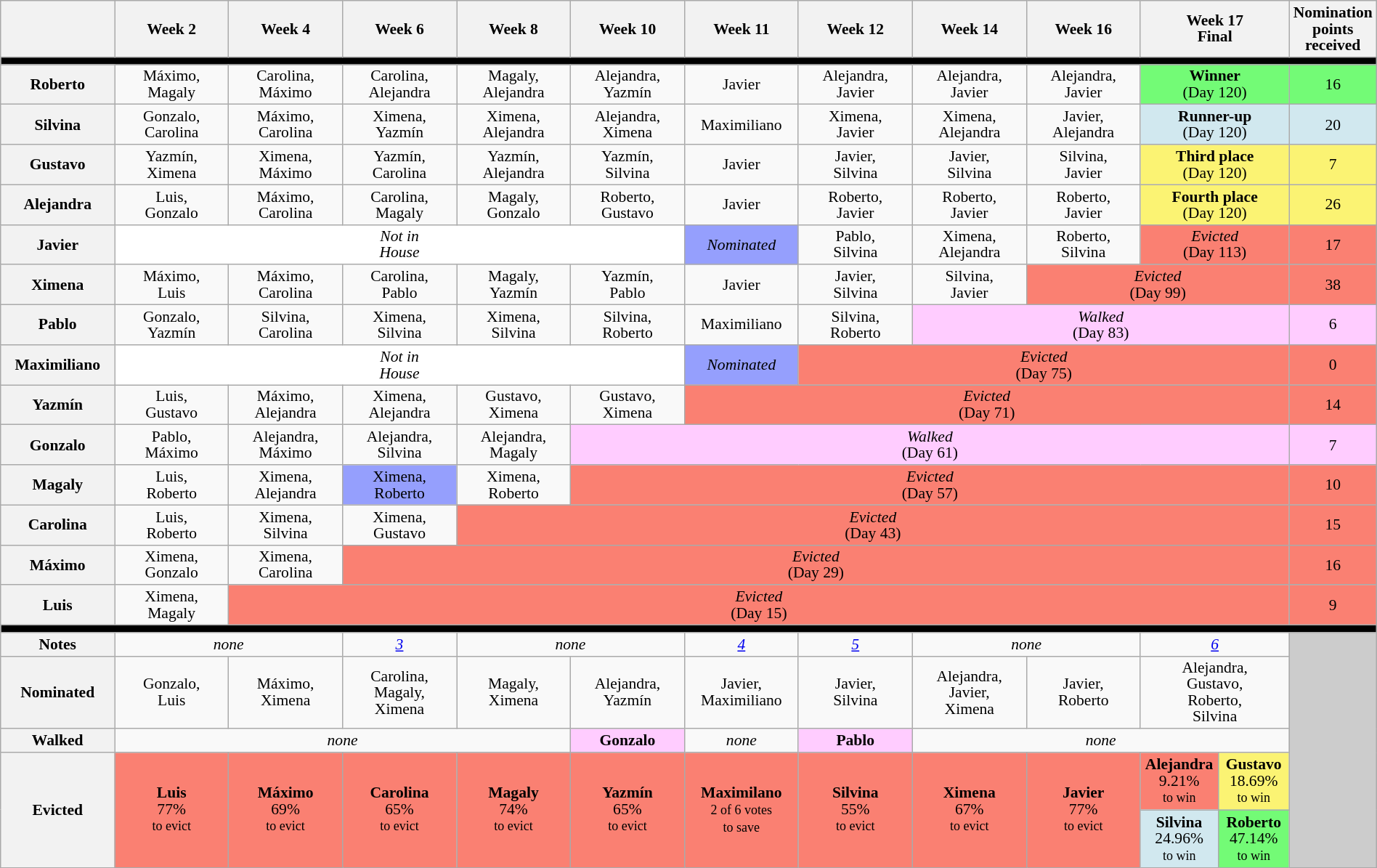<table class="wikitable" style="text-align:center; font-size:90%; width:100%; line-height:15px;">
<tr>
<th style="width:8%"></th>
<th style="width:8%">Week 2</th>
<th style="width:8%">Week 4</th>
<th style="width:8%">Week 6</th>
<th style="width:8%">Week 8</th>
<th style="width:8%">Week 10</th>
<th style="width:8%">Week 11</th>
<th style="width:8%">Week 12</th>
<th style="width:8%">Week 14</th>
<th style="width:8%">Week 16</th>
<th style="width:8%" colspan="2">Week 17<br>Final</th>
<th style="width:1%">Nomination<br>points<br>received</th>
</tr>
<tr>
<th style="background:#000" colspan="13"></th>
</tr>
<tr>
<th>Roberto</th>
<td>Máximo,<br>Magaly</td>
<td>Carolina,<br>Máximo</td>
<td>Carolina,<br>Alejandra</td>
<td>Magaly,<br>Alejandra</td>
<td>Alejandra,<br>Yazmín</td>
<td>Javier</td>
<td>Alejandra,<br>Javier</td>
<td>Alejandra,<br>Javier</td>
<td>Alejandra,<br>Javier</td>
<td style="background:#73FB76" colspan="2"><strong>Winner</strong><br>(Day 120)</td>
<td style="background:#73FB76">16</td>
</tr>
<tr>
<th>Silvina</th>
<td>Gonzalo,<br>Carolina</td>
<td>Máximo,<br>Carolina</td>
<td>Ximena,<br>Yazmín</td>
<td>Ximena,<br>Alejandra</td>
<td>Alejandra,<br>Ximena</td>
<td>Maximiliano</td>
<td>Ximena,<br>Javier</td>
<td>Ximena,<br>Alejandra</td>
<td>Javier,<br>Alejandra</td>
<td style="background:#D1E8EF" colspan="2"><strong>Runner-up</strong><br>(Day 120)</td>
<td style="background:#D1E8EF">20</td>
</tr>
<tr>
<th>Gustavo</th>
<td>Yazmín,<br>Ximena</td>
<td>Ximena,<br>Máximo</td>
<td>Yazmín,<br>Carolina</td>
<td>Yazmín,<br>Alejandra</td>
<td>Yazmín,<br>Silvina</td>
<td>Javier</td>
<td>Javier,<br>Silvina</td>
<td>Javier,<br>Silvina</td>
<td>Silvina,<br>Javier</td>
<td style="background:#FBF373" colspan="2"><strong>Third place</strong><br>(Day 120)</td>
<td style="background:#FBF373">7</td>
</tr>
<tr>
<th>Alejandra</th>
<td>Luis,<br>Gonzalo</td>
<td>Máximo,<br>Carolina</td>
<td>Carolina,<br>Magaly</td>
<td>Magaly,<br>Gonzalo</td>
<td>Roberto,<br>Gustavo</td>
<td>Javier</td>
<td>Roberto,<br>Javier</td>
<td>Roberto,<br>Javier</td>
<td>Roberto,<br>Javier</td>
<td style="background:#FBF373" colspan="2"><strong>Fourth place</strong><br>(Day 120)</td>
<td style="background:#FBF373">26</td>
</tr>
<tr>
<th>Javier</th>
<td style="background:#FFFFFF" colspan="5"><em>Not in<br>House</em></td>
<td style="background:#959ffd"><em>Nominated</em></td>
<td>Pablo,<br>Silvina</td>
<td>Ximena,<br>Alejandra</td>
<td>Roberto,<br>Silvina</td>
<td style="background:#FA8072" colspan="2"><em>Evicted</em><br>(Day 113)</td>
<td style="background:#FA8072">17</td>
</tr>
<tr>
<th>Ximena</th>
<td>Máximo,<br>Luis</td>
<td>Máximo,<br>Carolina</td>
<td>Carolina,<br>Pablo</td>
<td>Magaly,<br>Yazmín</td>
<td>Yazmín,<br>Pablo</td>
<td>Javier</td>
<td>Javier,<br>Silvina</td>
<td>Silvina,<br>Javier</td>
<td style="background:#FA8072" colspan="3"><em>Evicted</em><br>(Day 99)</td>
<td style="background:#FA8072">38</td>
</tr>
<tr>
<th>Pablo</th>
<td>Gonzalo,<br>Yazmín</td>
<td>Silvina,<br>Carolina</td>
<td>Ximena,<br>Silvina</td>
<td>Ximena,<br>Silvina</td>
<td>Silvina,<br>Roberto</td>
<td>Maximiliano</td>
<td>Silvina,<br>Roberto</td>
<td style="background:#ffccff" colspan="4"><em>Walked</em><br>(Day 83)</td>
<td style="background:#ffccff">6</td>
</tr>
<tr>
<th>Maximiliano</th>
<td style="background:#FFFFFF" colspan="5"><em>Not in<br>House</em></td>
<td style="background:#959ffd"><em>Nominated</em></td>
<td style="background:#FA8072" colspan="5"><em>Evicted</em><br>(Day 75)</td>
<td style="background:#FA8072">0</td>
</tr>
<tr>
<th>Yazmín</th>
<td>Luis,<br>Gustavo</td>
<td>Máximo,<br>Alejandra</td>
<td>Ximena,<br>Alejandra</td>
<td>Gustavo,<br>Ximena</td>
<td>Gustavo,<br>Ximena</td>
<td style="background:#FA8072" colspan="6"><em>Evicted</em><br>(Day 71)</td>
<td style="background:#FA8072">14</td>
</tr>
<tr>
<th>Gonzalo</th>
<td>Pablo,<br>Máximo</td>
<td>Alejandra,<br>Máximo</td>
<td>Alejandra,<br>Silvina</td>
<td>Alejandra,<br>Magaly</td>
<td style="background:#ffccff" colspan="7"><em>Walked</em><br>(Day 61)</td>
<td style="background:#ffccff">7</td>
</tr>
<tr>
<th>Magaly</th>
<td>Luis,<br>Roberto</td>
<td>Ximena,<br>Alejandra</td>
<td style="background:#959ffd">Ximena,<br>Roberto</td>
<td>Ximena,<br>Roberto</td>
<td style="background:#FA8072" colspan="7"><em>Evicted</em><br>(Day 57)</td>
<td style="background:#FA8072">10</td>
</tr>
<tr>
<th>Carolina</th>
<td>Luis,<br>Roberto</td>
<td>Ximena,<br>Silvina</td>
<td>Ximena,<br>Gustavo</td>
<td style="background:#FA8072" colspan="8"><em>Evicted</em><br>(Day 43)</td>
<td style="background:#FA8072">15</td>
</tr>
<tr>
<th>Máximo</th>
<td>Ximena,<br>Gonzalo</td>
<td>Ximena,<br>Carolina</td>
<td style="background:#FA8072" colspan="9"><em>Evicted</em><br>(Day 29)</td>
<td style="background:#FA8072">16</td>
</tr>
<tr>
<th>Luis</th>
<td>Ximena,<br>Magaly</td>
<td style="background:#FA8072" colspan="10"><em>Evicted</em><br>(Day 15)</td>
<td style="background:#FA8072">9</td>
</tr>
<tr>
<th style="background:#000" colspan="13"></th>
</tr>
<tr>
<th>Notes</th>
<td colspan="2"><em>none</em></td>
<td><em><a href='#'>3</a></em></td>
<td colspan="2"><em>none</em></td>
<td><em><a href='#'>4</a></em></td>
<td><em><a href='#'>5</a></em></td>
<td colspan="2"><em>none</em></td>
<td colspan="2"><em><a href='#'>6</a></em></td>
<td rowspan="5" style="background:#ccc"></td>
</tr>
<tr>
<th>Nominated</th>
<td>Gonzalo,<br>Luis</td>
<td>Máximo,<br>Ximena</td>
<td>Carolina,<br>Magaly,<br>Ximena</td>
<td>Magaly,<br>Ximena</td>
<td>Alejandra,<br>Yazmín</td>
<td>Javier,<br>Maximiliano</td>
<td>Javier,<br>Silvina</td>
<td>Alejandra,<br>Javier,<br>Ximena</td>
<td>Javier,<br>Roberto</td>
<td colspan="2">Alejandra,<br>Gustavo,<br>Roberto,<br>Silvina</td>
</tr>
<tr>
<th>Walked</th>
<td colspan="4"><em>none</em></td>
<td style="background:#ffccff"><strong>Gonzalo</strong></td>
<td><em>none</em></td>
<td style="background:#ffccff"><strong>Pablo</strong></td>
<td colspan="4"><em>none</em></td>
</tr>
<tr>
<th rowspan="2">Evicted</th>
<td style="background:#FA8072" rowspan="2"><strong>Luis</strong><br>77%<br><small>to evict</small></td>
<td style="background:#FA8072" rowspan="2"><strong>Máximo</strong><br>69%<br><small>to evict</small></td>
<td style="background:#FA8072" rowspan="2"><strong>Carolina</strong><br>65%<br><small>to evict</small></td>
<td style="background:#FA8072" rowspan="2"><strong>Magaly</strong><br>74%<br><small>to evict</small></td>
<td style="background:#FA8072" rowspan="2"><strong>Yazmín</strong><br>65%<br><small>to evict</small></td>
<td style="background:#FA8072" rowspan="2"><strong>Maximilano</strong><br><small>2 of 6 votes<br>to save</small></td>
<td style="background:#FA8072" rowspan="2"><strong>Silvina</strong><br>55%<br><small>to evict</small></td>
<td style="background:#FA8072" rowspan="2"><strong>Ximena</strong><br>67%<br><small>to evict</small></td>
<td style="background:#FA8072" rowspan="2"><strong>Javier</strong><br>77%<br><small>to evict</small></td>
<td style="background:#FA8072; width:5%"><strong>Alejandra</strong><br>9.21%<br><small>to win</small></td>
<td style="background:#FBF373; width:5%"><strong>Gustavo</strong><br>18.69%<br><small>to win</small></td>
</tr>
<tr>
<td style="background:#D1E8EF"><strong>Silvina</strong><br>24.96%<br><small>to win</small></td>
<td style="background:#73FB76"><strong>Roberto</strong><br>47.14%<br><small>to win</small></td>
</tr>
</table>
